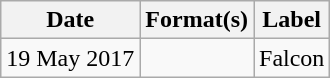<table class="wikitable plainrowheaders">
<tr>
<th scope="col">Date</th>
<th scope="col">Format(s)</th>
<th scope="col">Label</th>
</tr>
<tr>
<td>19 May 2017</td>
<td></td>
<td>Falcon</td>
</tr>
</table>
